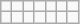<table class="wikitable letters-tall letters-violet">
<tr>
<td></td>
<td></td>
<td></td>
<td></td>
<td></td>
<td></td>
<td></td>
</tr>
<tr>
<td></td>
<td></td>
<td></td>
<td></td>
<td></td>
<td></td>
<td></td>
</tr>
</table>
